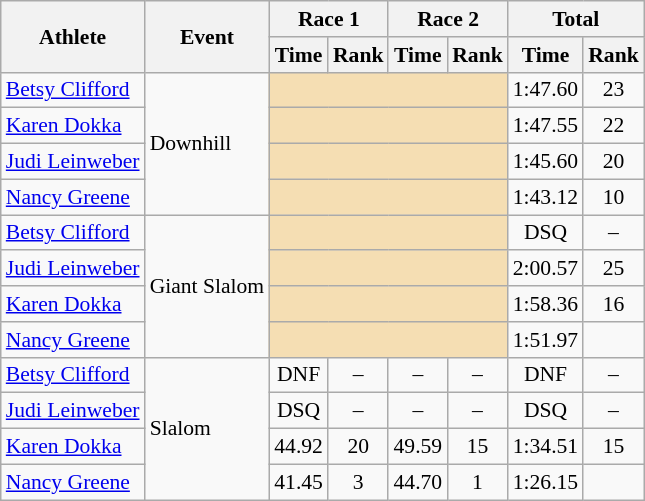<table class="wikitable" style="font-size:90%">
<tr>
<th rowspan="2">Athlete</th>
<th rowspan="2">Event</th>
<th colspan="2">Race 1</th>
<th colspan="2">Race 2</th>
<th colspan="2">Total</th>
</tr>
<tr>
<th>Time</th>
<th>Rank</th>
<th>Time</th>
<th>Rank</th>
<th>Time</th>
<th>Rank</th>
</tr>
<tr>
<td><a href='#'>Betsy Clifford</a></td>
<td rowspan="4">Downhill</td>
<td colspan="4" bgcolor="wheat"></td>
<td align="center">1:47.60</td>
<td align="center">23</td>
</tr>
<tr>
<td><a href='#'>Karen Dokka</a></td>
<td colspan="4" bgcolor="wheat"></td>
<td align="center">1:47.55</td>
<td align="center">22</td>
</tr>
<tr>
<td><a href='#'>Judi Leinweber</a></td>
<td colspan="4" bgcolor="wheat"></td>
<td align="center">1:45.60</td>
<td align="center">20</td>
</tr>
<tr>
<td><a href='#'>Nancy Greene</a></td>
<td colspan="4" bgcolor="wheat"></td>
<td align="center">1:43.12</td>
<td align="center">10</td>
</tr>
<tr>
<td><a href='#'>Betsy Clifford</a></td>
<td rowspan="4">Giant Slalom</td>
<td colspan="4" bgcolor="wheat"></td>
<td align="center">DSQ</td>
<td align="center">–</td>
</tr>
<tr>
<td><a href='#'>Judi Leinweber</a></td>
<td colspan="4" bgcolor="wheat"></td>
<td align="center">2:00.57</td>
<td align="center">25</td>
</tr>
<tr>
<td><a href='#'>Karen Dokka</a></td>
<td colspan="4" bgcolor="wheat"></td>
<td align="center">1:58.36</td>
<td align="center">16</td>
</tr>
<tr>
<td><a href='#'>Nancy Greene</a></td>
<td colspan="4" bgcolor="wheat"></td>
<td align="center">1:51.97</td>
<td align="center"></td>
</tr>
<tr>
<td><a href='#'>Betsy Clifford</a></td>
<td rowspan="4">Slalom</td>
<td align="center">DNF</td>
<td align="center">–</td>
<td align="center">–</td>
<td align="center">–</td>
<td align="center">DNF</td>
<td align="center">–</td>
</tr>
<tr>
<td><a href='#'>Judi Leinweber</a></td>
<td align="center">DSQ</td>
<td align="center">–</td>
<td align="center">–</td>
<td align="center">–</td>
<td align="center">DSQ</td>
<td align="center">–</td>
</tr>
<tr>
<td><a href='#'>Karen Dokka</a></td>
<td align="center">44.92</td>
<td align="center">20</td>
<td align="center">49.59</td>
<td align="center">15</td>
<td align="center">1:34.51</td>
<td align="center">15</td>
</tr>
<tr>
<td><a href='#'>Nancy Greene</a></td>
<td align="center">41.45</td>
<td align="center">3</td>
<td align="center">44.70</td>
<td align="center">1</td>
<td align="center">1:26.15</td>
<td align="center"></td>
</tr>
</table>
